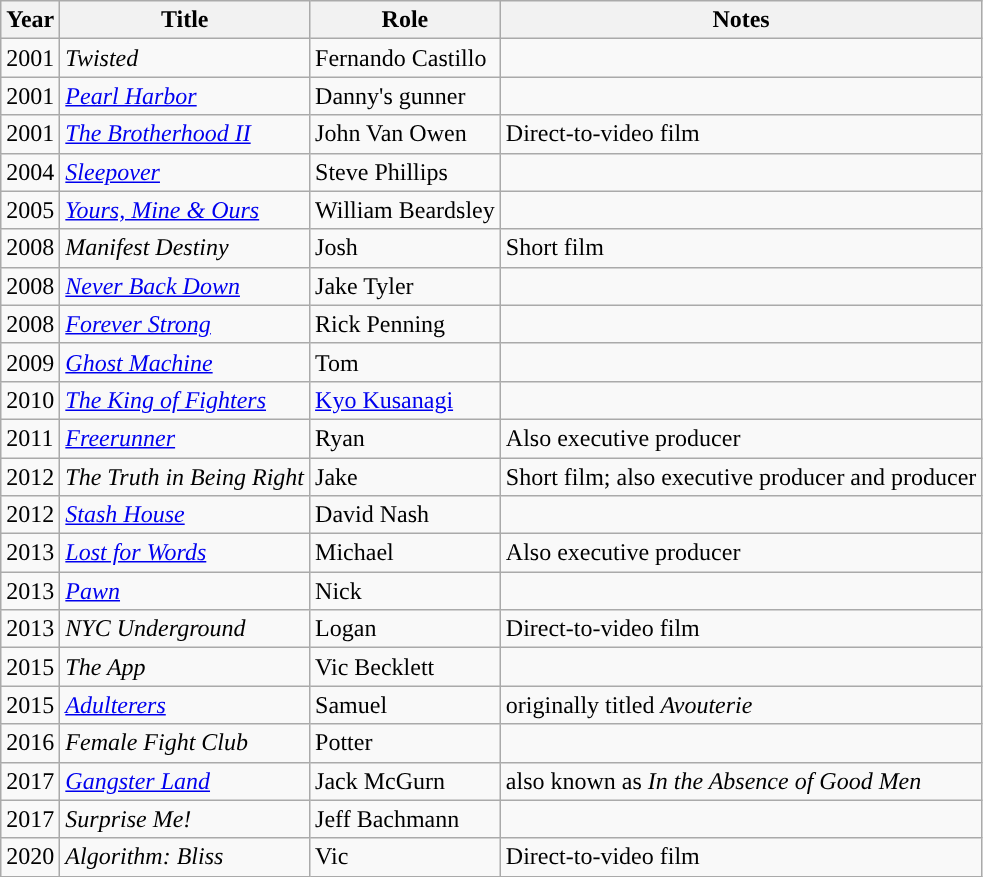<table class="wikitable sortable">
<tr>
<th>Year</th>
<th>Title</th>
<th>Role</th>
<th class="unsortable">Notes</th>
</tr>
<tr>
<td>2001</td>
<td><em>Twisted</em></td>
<td>Fernando Castillo</td>
<td></td>
</tr>
<tr>
<td>2001</td>
<td><em><a href='#'>Pearl Harbor</a></em></td>
<td>Danny's gunner</td>
<td></td>
</tr>
<tr>
<td>2001</td>
<td data-sort-value="Brotherhood 2, The"><em><a href='#'>The Brotherhood II</a></em></td>
<td>John Van Owen</td>
<td>Direct-to-video film</td>
</tr>
<tr>
<td>2004</td>
<td><em><a href='#'>Sleepover</a></em></td>
<td>Steve Phillips</td>
<td></td>
</tr>
<tr>
<td>2005</td>
<td><em><a href='#'>Yours, Mine & Ours</a></em></td>
<td>William Beardsley</td>
<td></td>
</tr>
<tr>
<td>2008</td>
<td><em>Manifest Destiny</em></td>
<td>Josh</td>
<td>Short film</td>
</tr>
<tr>
<td>2008</td>
<td><em><a href='#'>Never Back Down</a></em></td>
<td>Jake Tyler</td>
<td></td>
</tr>
<tr>
<td>2008</td>
<td><em><a href='#'>Forever Strong</a></em></td>
<td>Rick Penning</td>
<td></td>
</tr>
<tr>
<td>2009</td>
<td><em><a href='#'>Ghost Machine</a></em></td>
<td>Tom</td>
<td></td>
</tr>
<tr>
<td>2010</td>
<td data-sort-value="King of Fighters, The"><em><a href='#'>The King of Fighters</a></em></td>
<td><a href='#'>Kyo Kusanagi</a></td>
<td></td>
</tr>
<tr>
<td>2011</td>
<td><em><a href='#'>Freerunner</a></em></td>
<td>Ryan</td>
<td>Also executive producer</td>
</tr>
<tr>
<td>2012</td>
<td data-sort-value="Truth in Being Right, The"><em>The Truth in Being Right</em></td>
<td>Jake</td>
<td>Short film; also executive producer and producer</td>
</tr>
<tr>
<td>2012</td>
<td><em><a href='#'>Stash House</a></em></td>
<td>David Nash</td>
<td></td>
</tr>
<tr>
<td>2013</td>
<td><em><a href='#'>Lost for Words</a></em></td>
<td>Michael</td>
<td>Also executive producer</td>
</tr>
<tr>
<td>2013</td>
<td><em><a href='#'>Pawn</a></em></td>
<td>Nick</td>
<td></td>
</tr>
<tr>
<td>2013</td>
<td><em>NYC Underground</em></td>
<td>Logan</td>
<td>Direct-to-video film</td>
</tr>
<tr>
<td>2015</td>
<td data-sort-value="App, The"><em>The App</em></td>
<td>Vic Becklett</td>
<td></td>
</tr>
<tr>
<td>2015</td>
<td><em><a href='#'>Adulterers</a></em></td>
<td>Samuel</td>
<td>originally titled <em>Avouterie</em></td>
</tr>
<tr>
<td>2016</td>
<td><em>Female Fight Club</em></td>
<td>Potter</td>
<td></td>
</tr>
<tr>
<td>2017</td>
<td><em><a href='#'>Gangster Land</a></em></td>
<td>Jack McGurn</td>
<td>also known as <em>In the Absence of Good Men</em></td>
</tr>
<tr>
<td>2017</td>
<td><em>Surprise Me!</em></td>
<td>Jeff Bachmann</td>
<td></td>
</tr>
<tr>
<td>2020</td>
<td><em>Algorithm: Bliss</em></td>
<td>Vic</td>
<td>Direct-to-video film</td>
</tr>
</table>
